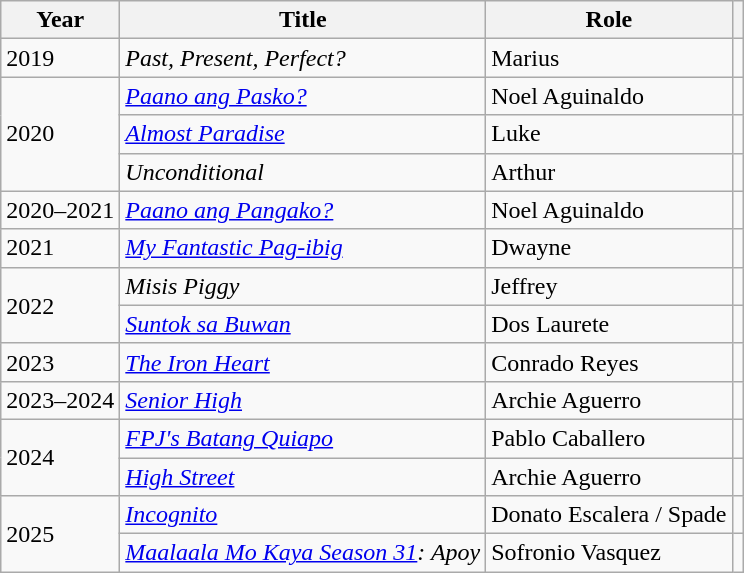<table class="wikitable sortable">
<tr>
<th>Year</th>
<th>Title</th>
<th>Role</th>
<th><br></th>
</tr>
<tr>
<td>2019</td>
<td><em>Past, Present, Perfect?</em></td>
<td>Marius</td>
<td></td>
</tr>
<tr>
<td rowspan="3">2020</td>
<td><em><a href='#'>Paano ang Pasko?</a></em></td>
<td>Noel Aguinaldo</td>
<td></td>
</tr>
<tr>
<td><em><a href='#'>Almost Paradise</a></em></td>
<td>Luke</td>
<td></td>
</tr>
<tr>
<td><em>Unconditional</em></td>
<td>Arthur</td>
<td></td>
</tr>
<tr>
<td>2020–2021</td>
<td><em><a href='#'>Paano ang Pangako?</a></em></td>
<td>Noel Aguinaldo</td>
<td></td>
</tr>
<tr>
<td>2021</td>
<td><em><a href='#'>My Fantastic Pag-ibig</a></em></td>
<td>Dwayne</td>
<td></td>
</tr>
<tr>
<td rowspan="2">2022</td>
<td><em>Misis Piggy</em></td>
<td>Jeffrey</td>
<td></td>
</tr>
<tr>
<td><em><a href='#'>Suntok sa Buwan</a></em></td>
<td>Dos Laurete</td>
<td></td>
</tr>
<tr>
<td>2023</td>
<td><em><a href='#'>The Iron Heart</a></em></td>
<td>Conrado Reyes</td>
<td></td>
</tr>
<tr>
<td>2023–2024</td>
<td><em><a href='#'>Senior High</a></em></td>
<td>Archie Aguerro</td>
<td></td>
</tr>
<tr>
<td rowspan="2">2024</td>
<td><a href='#'><em>FPJ's Batang Quiapo</em></a></td>
<td>Pablo Caballero</td>
<td></td>
</tr>
<tr>
<td><em><a href='#'>High Street</a></em></td>
<td>Archie Aguerro</td>
<td></td>
</tr>
<tr>
<td rowspan="2">2025</td>
<td><em><a href='#'>Incognito</a></em></td>
<td>Donato Escalera / Spade</td>
<td></td>
</tr>
<tr>
<td><em><a href='#'>Maalaala Mo Kaya Season 31</a>: Apoy</em></td>
<td>Sofronio Vasquez</td>
<td></td>
</tr>
</table>
